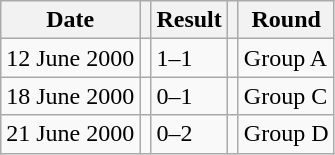<table class="wikitable">
<tr>
<th>Date</th>
<th></th>
<th>Result</th>
<th></th>
<th>Round</th>
</tr>
<tr>
<td>12 June 2000</td>
<td></td>
<td>1–1</td>
<td></td>
<td>Group A</td>
</tr>
<tr>
<td>18 June 2000</td>
<td></td>
<td>0–1</td>
<td></td>
<td>Group C</td>
</tr>
<tr>
<td>21 June 2000</td>
<td></td>
<td>0–2</td>
<td></td>
<td>Group D</td>
</tr>
</table>
